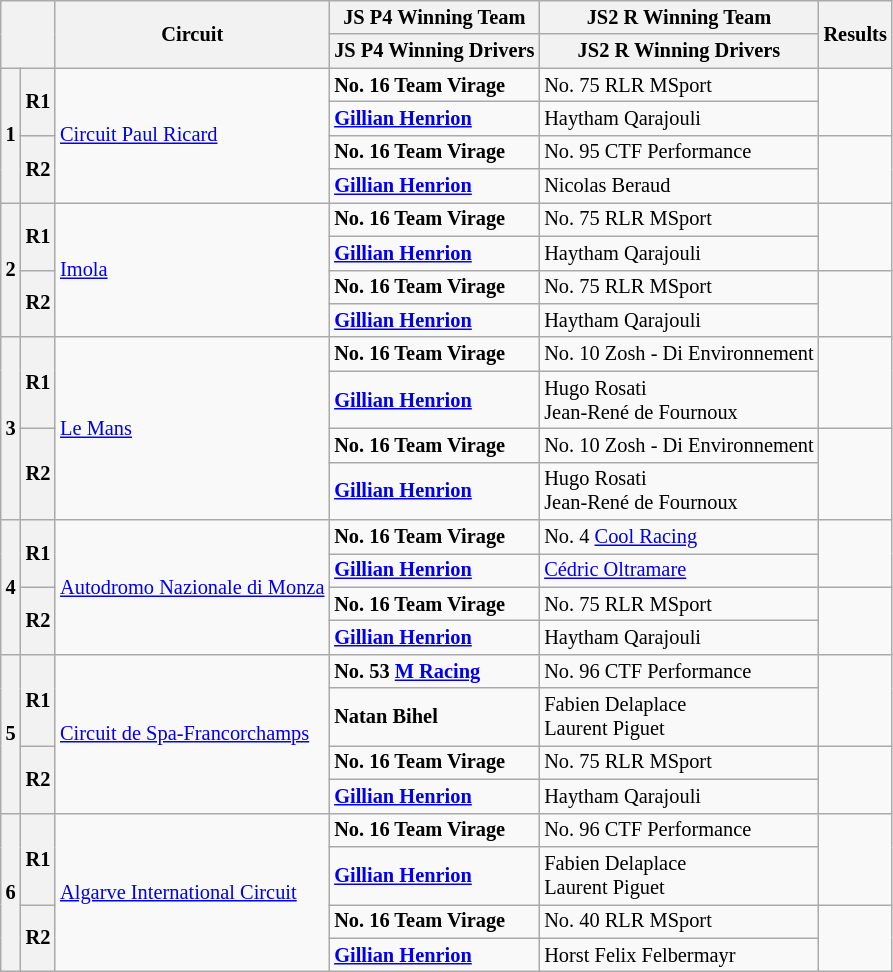<table class="wikitable" style="font-size: 85%;">
<tr>
<th rowspan=2 colspan=2></th>
<th rowspan=2>Circuit</th>
<th>JS P4 Winning Team</th>
<th>JS2 R Winning Team</th>
<th rowspan=2>Results</th>
</tr>
<tr>
<th>JS P4 Winning Drivers</th>
<th>JS2 R Winning Drivers</th>
</tr>
<tr>
<th rowspan=4>1</th>
<th rowspan=2>R1</th>
<td rowspan=4> <a href='#'>Circuit Paul Ricard</a></td>
<td><strong> No. 16 Team Virage</strong></td>
<td> No. 75 RLR MSport</td>
<td rowspan=2></td>
</tr>
<tr>
<td><strong> <a href='#'>Gillian Henrion</a></strong></td>
<td> Haytham Qarajouli</td>
</tr>
<tr>
<th rowspan=2>R2</th>
<td><strong> No. 16 Team Virage</strong></td>
<td> No. 95 CTF Performance</td>
<td rowspan=2></td>
</tr>
<tr>
<td><strong> <a href='#'>Gillian Henrion</a></strong></td>
<td> Nicolas Beraud</td>
</tr>
<tr>
<th rowspan=4>2</th>
<th rowspan=2>R1</th>
<td rowspan=4> <a href='#'>Imola</a></td>
<td><strong> No. 16 Team Virage</strong></td>
<td> No. 75 RLR MSport</td>
<td rowspan=2></td>
</tr>
<tr>
<td><strong> <a href='#'>Gillian Henrion</a></strong></td>
<td> Haytham Qarajouli</td>
</tr>
<tr>
<th rowspan=2>R2</th>
<td><strong> No. 16 Team Virage</strong></td>
<td> No. 75 RLR MSport</td>
<td rowspan=2></td>
</tr>
<tr>
<td><strong> <a href='#'>Gillian Henrion</a></strong></td>
<td> Haytham Qarajouli</td>
</tr>
<tr>
<th rowspan=4>3</th>
<th rowspan=2>R1</th>
<td rowspan=4> <a href='#'>Le Mans</a></td>
<td><strong> No. 16 Team Virage</strong></td>
<td> No. 10 Zosh - Di Environnement</td>
<td rowspan=2></td>
</tr>
<tr>
<td><strong> <a href='#'>Gillian Henrion</a></strong></td>
<td> Hugo Rosati<br> Jean-René de Fournoux</td>
</tr>
<tr>
<th rowspan=2>R2</th>
<td><strong> No. 16 Team Virage</strong></td>
<td> No. 10 Zosh - Di Environnement</td>
<td rowspan=2></td>
</tr>
<tr>
<td><strong> <a href='#'>Gillian Henrion</a></strong></td>
<td> Hugo Rosati<br> Jean-René de Fournoux</td>
</tr>
<tr>
<th rowspan=4>4</th>
<th rowspan=2>R1</th>
<td rowspan=4> <a href='#'>Autodromo Nazionale di Monza</a></td>
<td><strong> No. 16 Team Virage</strong></td>
<td> No. 4 <a href='#'>Cool Racing</a></td>
<td rowspan=2></td>
</tr>
<tr>
<td><strong> <a href='#'>Gillian Henrion</a></strong></td>
<td> <a href='#'>Cédric Oltramare</a></td>
</tr>
<tr>
<th rowspan=2>R2</th>
<td><strong> No. 16 Team Virage</strong></td>
<td> No. 75 RLR MSport</td>
<td rowspan=2></td>
</tr>
<tr>
<td><strong> <a href='#'>Gillian Henrion</a></strong></td>
<td> Haytham Qarajouli</td>
</tr>
<tr>
<th rowspan=4>5</th>
<th rowspan=2>R1</th>
<td rowspan=4> <a href='#'>Circuit de Spa-Francorchamps</a></td>
<td><strong> No. 53 <a href='#'>M Racing</a></strong></td>
<td> No. 96 CTF Performance</td>
<td rowspan=2></td>
</tr>
<tr>
<td><strong> Natan Bihel</strong></td>
<td> Fabien Delaplace<br> Laurent Piguet</td>
</tr>
<tr>
<th rowspan=2>R2</th>
<td><strong> No. 16 Team Virage</strong></td>
<td> No. 75 RLR MSport</td>
<td rowspan=2></td>
</tr>
<tr>
<td><strong> <a href='#'>Gillian Henrion</a></strong></td>
<td> Haytham Qarajouli</td>
</tr>
<tr>
<th rowspan=4>6</th>
<th rowspan=2>R1</th>
<td rowspan=4> <a href='#'>Algarve International Circuit</a></td>
<td><strong> No. 16 Team Virage</strong></td>
<td> No. 96 CTF Performance</td>
<td rowspan=2></td>
</tr>
<tr>
<td><strong> <a href='#'>Gillian Henrion</a></strong></td>
<td> Fabien Delaplace<br> Laurent Piguet</td>
</tr>
<tr>
<th rowspan=2>R2</th>
<td><strong> No. 16 Team Virage</strong></td>
<td> No. 40 RLR MSport</td>
<td rowspan=2></td>
</tr>
<tr>
<td><strong> <a href='#'>Gillian Henrion</a></strong></td>
<td> Horst Felix Felbermayr</td>
</tr>
</table>
